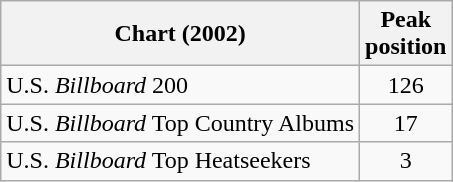<table class="wikitable">
<tr>
<th>Chart (2002)</th>
<th>Peak<br>position</th>
</tr>
<tr>
<td>U.S. <em>Billboard</em> 200</td>
<td align="center">126</td>
</tr>
<tr>
<td>U.S. <em>Billboard</em> Top Country Albums</td>
<td align="center">17</td>
</tr>
<tr>
<td>U.S. <em>Billboard</em> Top Heatseekers</td>
<td align="center">3</td>
</tr>
</table>
